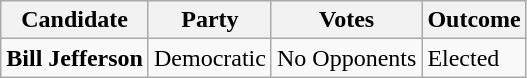<table class="wikitable">
<tr>
<th>Candidate</th>
<th>Party</th>
<th>Votes</th>
<th>Outcome</th>
</tr>
<tr>
<td><strong>Bill Jefferson</strong></td>
<td>Democratic</td>
<td>No Opponents</td>
<td>Elected</td>
</tr>
</table>
